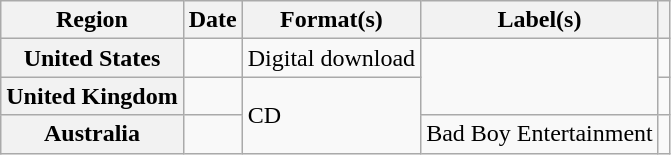<table class="wikitable plainrowheaders">
<tr>
<th scope="col">Region</th>
<th scope="col">Date</th>
<th scope="col">Format(s)</th>
<th scope="col">Label(s)</th>
<th scope="col"></th>
</tr>
<tr>
<th scope="row">United States</th>
<td></td>
<td>Digital download</td>
<td rowspan="2"></td>
<td></td>
</tr>
<tr>
<th scope="row">United Kingdom</th>
<td></td>
<td rowspan="2">CD</td>
<td></td>
</tr>
<tr>
<th scope="row">Australia</th>
<td></td>
<td>Bad Boy Entertainment</td>
<td></td>
</tr>
</table>
